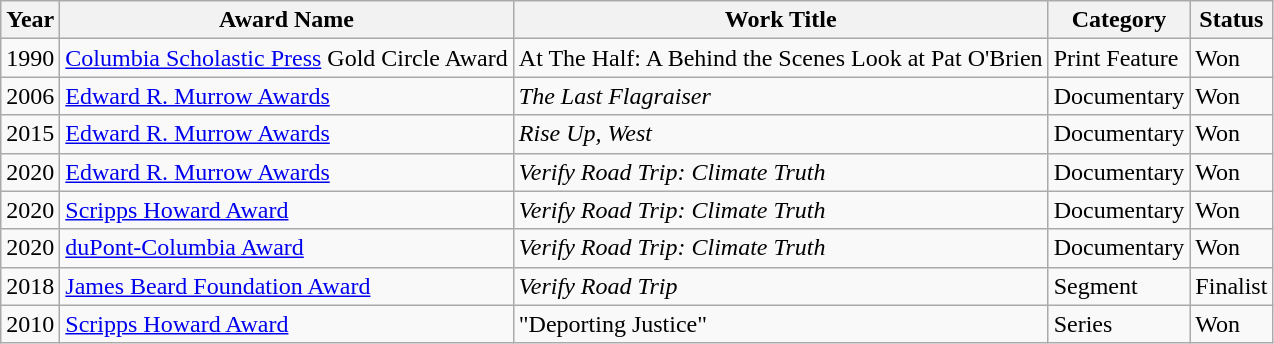<table class="wikitable sortable">
<tr>
<th>Year</th>
<th>Award Name</th>
<th>Work Title</th>
<th>Category</th>
<th>Status</th>
</tr>
<tr>
<td>1990</td>
<td><a href='#'>Columbia Scholastic Press</a> Gold Circle Award</td>
<td>At The Half: A Behind the Scenes Look at Pat O'Brien</td>
<td>Print Feature</td>
<td>Won</td>
</tr>
<tr>
<td>2006</td>
<td><a href='#'>Edward R. Murrow Awards</a></td>
<td><em>The Last Flagraiser</em></td>
<td>Documentary</td>
<td>Won</td>
</tr>
<tr>
<td>2015</td>
<td><a href='#'>Edward R. Murrow Awards</a></td>
<td><em>Rise Up, West</em></td>
<td>Documentary</td>
<td>Won</td>
</tr>
<tr>
<td>2020</td>
<td><a href='#'>Edward R. Murrow Awards</a></td>
<td><em>Verify Road Trip: Climate Truth</em></td>
<td>Documentary</td>
<td>Won</td>
</tr>
<tr>
<td>2020</td>
<td><a href='#'>Scripps Howard Award</a></td>
<td><em>Verify Road Trip: Climate Truth</em></td>
<td>Documentary</td>
<td>Won</td>
</tr>
<tr>
<td>2020</td>
<td><a href='#'>duPont-Columbia Award</a></td>
<td><em>Verify Road Trip: Climate Truth</em></td>
<td>Documentary</td>
<td>Won</td>
</tr>
<tr>
<td>2018</td>
<td><a href='#'>James Beard Foundation Award</a></td>
<td><em>Verify Road Trip</em></td>
<td>Segment</td>
<td>Finalist</td>
</tr>
<tr>
<td>2010</td>
<td><a href='#'>Scripps Howard Award</a></td>
<td>"Deporting Justice"</td>
<td>Series</td>
<td>Won</td>
</tr>
</table>
